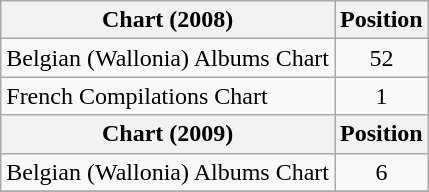<table class="wikitable sortable">
<tr>
<th>Chart (2008)</th>
<th>Position</th>
</tr>
<tr>
<td>Belgian (Wallonia) Albums Chart</td>
<td align="center">52</td>
</tr>
<tr>
<td>French Compilations Chart</td>
<td align="center">1</td>
</tr>
<tr>
<th>Chart (2009)</th>
<th>Position</th>
</tr>
<tr>
<td>Belgian (Wallonia) Albums Chart</td>
<td align="center">6</td>
</tr>
<tr>
</tr>
</table>
